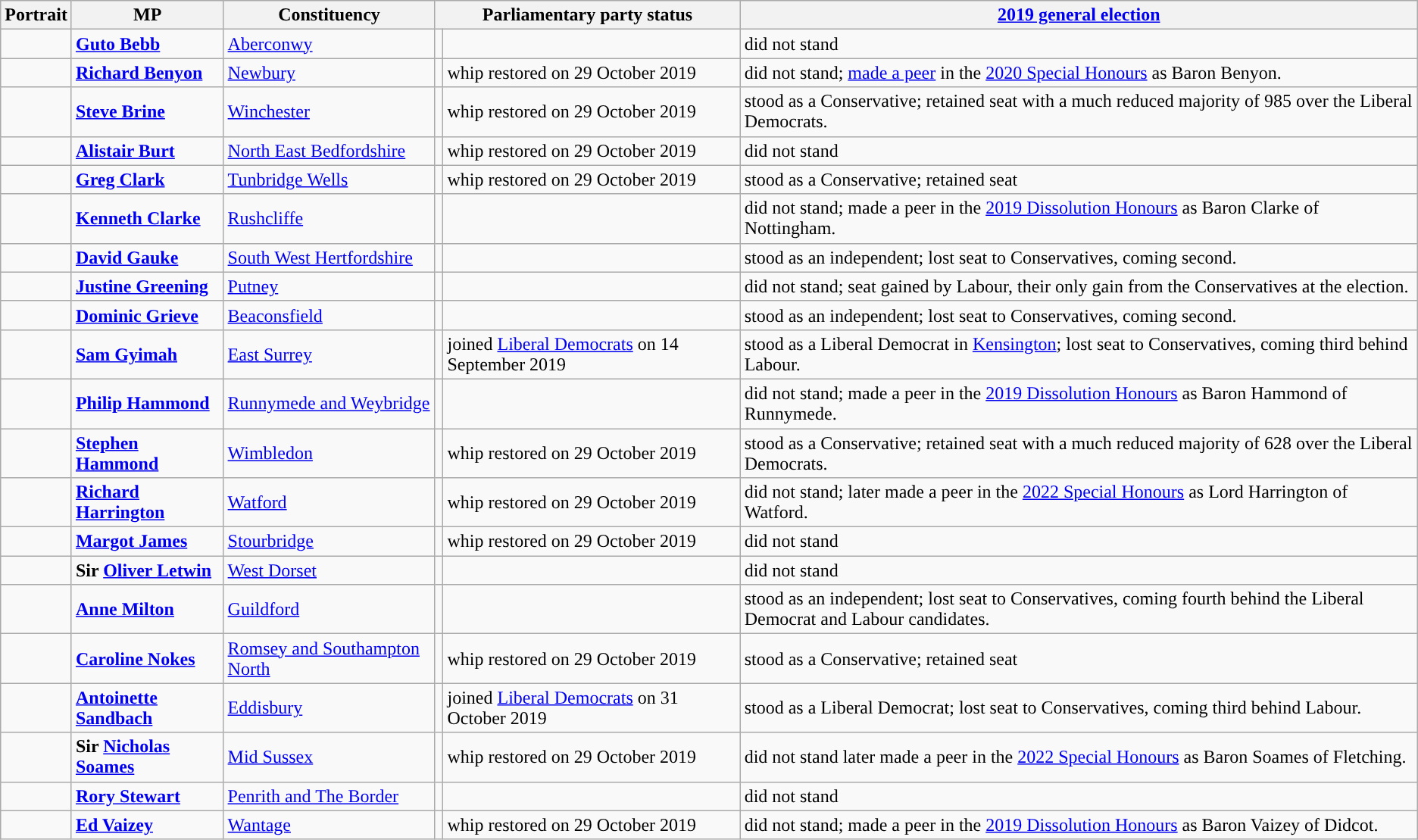<table class="wikitable">
<tr>
<th>Portrait</th>
<th>MP</th>
<th>Constituency</th>
<th colspan=2>Parliamentary party status</th>
<th><a href='#'>2019 general election</a></th>
</tr>
<tr>
<td></td>
<td><strong><a href='#'>Guto Bebb</a></strong></td>
<td><a href='#'>Aberconwy</a></td>
<td style="background-color: "></td>
<td></td>
<td>did not stand</td>
</tr>
<tr>
<td></td>
<td><strong><a href='#'>Richard Benyon</a></strong></td>
<td><a href='#'>Newbury</a></td>
<td style="background-color: "></td>
<td>whip restored on 29 October 2019</td>
<td>did not stand; <a href='#'>made a peer</a> in the <a href='#'>2020 Special Honours</a> as Baron Benyon.</td>
</tr>
<tr>
<td></td>
<td><strong><a href='#'>Steve Brine</a></strong></td>
<td><a href='#'>Winchester</a></td>
<td style="background-color: "></td>
<td>whip restored on 29 October 2019</td>
<td>stood as a Conservative; retained seat with a much reduced majority of 985 over the Liberal Democrats.</td>
</tr>
<tr>
<td></td>
<td><strong><a href='#'>Alistair Burt</a></strong></td>
<td><a href='#'>North East Bedfordshire</a></td>
<td style="background-color: "></td>
<td>whip restored on 29 October 2019</td>
<td>did not stand</td>
</tr>
<tr>
<td></td>
<td><strong><a href='#'>Greg Clark</a></strong></td>
<td><a href='#'>Tunbridge Wells</a></td>
<td style="background-color: "></td>
<td>whip restored on 29 October 2019</td>
<td>stood as a Conservative; retained seat</td>
</tr>
<tr>
<td></td>
<td><strong><a href='#'>Kenneth Clarke</a></strong></td>
<td><a href='#'>Rushcliffe</a></td>
<td style="background-color: "></td>
<td></td>
<td>did not stand; made a peer in the <a href='#'>2019 Dissolution Honours</a> as Baron Clarke of Nottingham.</td>
</tr>
<tr>
<td></td>
<td><strong><a href='#'>David Gauke</a></strong></td>
<td><a href='#'>South West Hertfordshire</a></td>
<td style="background-color: "></td>
<td></td>
<td>stood as an independent; lost seat to Conservatives, coming second.</td>
</tr>
<tr>
<td></td>
<td><strong><a href='#'>Justine Greening</a></strong></td>
<td><a href='#'>Putney</a></td>
<td style="background-color: "></td>
<td></td>
<td>did not stand; seat gained by Labour, their only gain from the Conservatives at the election.</td>
</tr>
<tr>
<td></td>
<td><strong><a href='#'>Dominic Grieve</a></strong></td>
<td><a href='#'>Beaconsfield</a></td>
<td style="background-color: "></td>
<td></td>
<td>stood as an independent; lost seat to Conservatives, coming second.</td>
</tr>
<tr>
<td></td>
<td><strong><a href='#'>Sam Gyimah</a></strong></td>
<td><a href='#'>East Surrey</a></td>
<td style="background-color: "></td>
<td>joined <a href='#'>Liberal Democrats</a> on 14 September 2019</td>
<td>stood as a Liberal Democrat in <a href='#'>Kensington</a>; lost seat to Conservatives, coming third behind Labour.</td>
</tr>
<tr>
<td></td>
<td><strong><a href='#'>Philip Hammond</a></strong></td>
<td><a href='#'>Runnymede and Weybridge</a></td>
<td style="background-color: "></td>
<td></td>
<td>did not stand; made a peer in the <a href='#'>2019 Dissolution Honours</a> as Baron Hammond of Runnymede.</td>
</tr>
<tr>
<td></td>
<td><strong><a href='#'>Stephen Hammond</a></strong></td>
<td><a href='#'>Wimbledon</a></td>
<td style="background-color: "></td>
<td>whip restored on 29 October 2019</td>
<td>stood as a Conservative; retained seat with a much reduced majority of 628 over the Liberal Democrats.</td>
</tr>
<tr>
<td></td>
<td><strong><a href='#'>Richard Harrington</a></strong></td>
<td><a href='#'>Watford</a></td>
<td style="background-color: "></td>
<td>whip restored on 29 October 2019</td>
<td>did not stand; later made a peer in the <a href='#'>2022 Special Honours</a> as Lord Harrington of Watford.</td>
</tr>
<tr>
<td></td>
<td><strong><a href='#'>Margot James</a></strong></td>
<td><a href='#'>Stourbridge</a></td>
<td style="background-color: "></td>
<td>whip restored on 29 October 2019</td>
<td>did not stand</td>
</tr>
<tr>
<td></td>
<td><strong>Sir <a href='#'>Oliver Letwin</a></strong></td>
<td><a href='#'>West Dorset</a></td>
<td style="background-color: "></td>
<td></td>
<td>did not stand</td>
</tr>
<tr>
<td></td>
<td><strong><a href='#'>Anne Milton</a></strong></td>
<td><a href='#'>Guildford</a></td>
<td style="background-color: "></td>
<td></td>
<td>stood as an independent; lost seat to Conservatives, coming fourth behind the Liberal Democrat and Labour candidates.</td>
</tr>
<tr>
<td></td>
<td><strong><a href='#'>Caroline Nokes</a></strong></td>
<td><a href='#'>Romsey and Southampton North</a></td>
<td style="background-color: "></td>
<td>whip restored on 29 October 2019</td>
<td>stood as a Conservative; retained seat </td>
</tr>
<tr>
<td></td>
<td><strong><a href='#'>Antoinette Sandbach</a></strong></td>
<td><a href='#'>Eddisbury</a></td>
<td style="background-color: "></td>
<td>joined <a href='#'>Liberal Democrats</a> on 31 October 2019</td>
<td>stood as a Liberal Democrat; lost seat to Conservatives, coming third behind Labour.</td>
</tr>
<tr>
<td></td>
<td><strong>Sir <a href='#'>Nicholas Soames</a></strong></td>
<td><a href='#'>Mid Sussex</a></td>
<td style="background-color: "></td>
<td>whip restored on 29 October 2019</td>
<td>did not stand later made a peer in the <a href='#'>2022 Special Honours</a> as Baron Soames of Fletching.</td>
</tr>
<tr>
<td></td>
<td><strong><a href='#'>Rory Stewart</a></strong></td>
<td><a href='#'>Penrith and The Border</a></td>
<td style="background-color: "></td>
<td></td>
<td>did not stand</td>
</tr>
<tr>
<td></td>
<td><strong><a href='#'>Ed Vaizey</a></strong></td>
<td><a href='#'>Wantage</a></td>
<td style="background-color: "></td>
<td>whip restored on 29 October 2019</td>
<td>did not stand; made a peer in the <a href='#'>2019 Dissolution Honours</a> as Baron Vaizey of Didcot.</td>
</tr>
</table>
